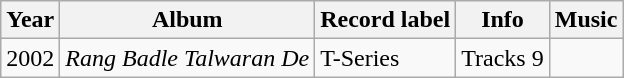<table class=wikitable>
<tr>
<th>Year</th>
<th>Album</th>
<th>Record label</th>
<th>Info</th>
<th>Music</th>
</tr>
<tr>
<td>2002</td>
<td><em>Rang Badle Talwaran De</em></td>
<td>T-Series</td>
<td>Tracks 9</td>
</tr>
</table>
